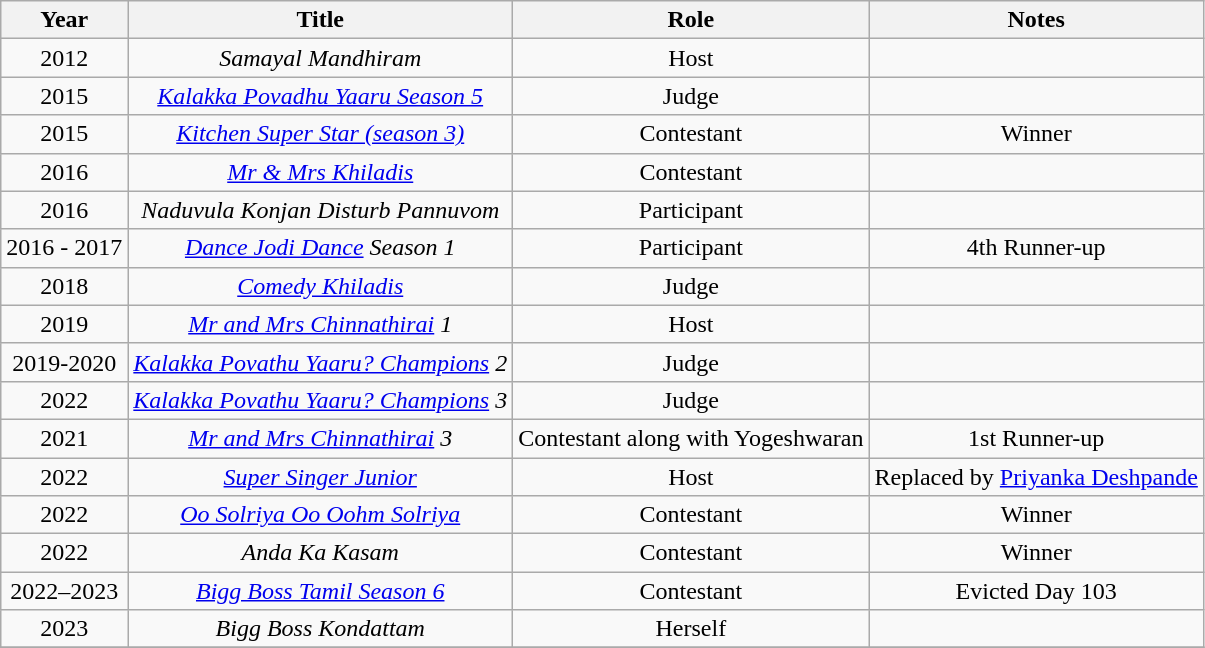<table class="wikitable" style="text-align:center;">
<tr>
<th>Year</th>
<th>Title</th>
<th>Role</th>
<th>Notes</th>
</tr>
<tr>
<td>2012</td>
<td><em>Samayal Mandhiram</em></td>
<td>Host</td>
<td></td>
</tr>
<tr>
<td>2015</td>
<td><em><a href='#'>Kalakka Povadhu Yaaru Season 5</a></em></td>
<td>Judge</td>
<td></td>
</tr>
<tr>
<td>2015</td>
<td><em><a href='#'>Kitchen Super Star (season 3)</a></em></td>
<td>Contestant</td>
<td>Winner</td>
</tr>
<tr>
<td>2016</td>
<td><em><a href='#'>Mr & Mrs Khiladis</a></em></td>
<td>Contestant</td>
<td></td>
</tr>
<tr>
<td>2016</td>
<td><em>Naduvula Konjan Disturb Pannuvom</em></td>
<td>Participant</td>
<td></td>
</tr>
<tr>
<td>2016 - 2017</td>
<td><em><a href='#'>Dance Jodi Dance</a> Season 1</em></td>
<td>Participant</td>
<td>4th Runner-up</td>
</tr>
<tr>
<td>2018</td>
<td><em><a href='#'>Comedy Khiladis</a></em></td>
<td>Judge</td>
<td></td>
</tr>
<tr>
<td>2019</td>
<td><em><a href='#'>Mr and Mrs Chinnathirai</a> 1</em></td>
<td>Host</td>
<td></td>
</tr>
<tr>
<td>2019-2020</td>
<td><em><a href='#'>Kalakka Povathu Yaaru? Champions</a> 2</em></td>
<td>Judge</td>
<td></td>
</tr>
<tr>
<td>2022</td>
<td><em><a href='#'>Kalakka Povathu Yaaru? Champions</a> 3</em></td>
<td>Judge</td>
<td></td>
</tr>
<tr>
<td>2021</td>
<td><em><a href='#'>Mr and Mrs Chinnathirai</a> 3</em></td>
<td>Contestant along with Yogeshwaran</td>
<td>1st Runner-up</td>
</tr>
<tr>
<td>2022</td>
<td><em><a href='#'>Super Singer Junior</a></em></td>
<td>Host</td>
<td>Replaced by <a href='#'>Priyanka Deshpande</a></td>
</tr>
<tr>
<td>2022</td>
<td><em><a href='#'>Oo Solriya Oo Oohm Solriya</a></em></td>
<td>Contestant</td>
<td>Winner</td>
</tr>
<tr>
<td>2022</td>
<td><em>Anda Ka Kasam</em></td>
<td>Contestant</td>
<td>Winner</td>
</tr>
<tr>
<td>2022–2023</td>
<td><em><a href='#'>Bigg Boss Tamil Season 6</a></em></td>
<td>Contestant</td>
<td>Evicted Day 103 </td>
</tr>
<tr>
<td>2023</td>
<td><em>Bigg Boss Kondattam</em></td>
<td>Herself</td>
<td></td>
</tr>
<tr>
</tr>
</table>
